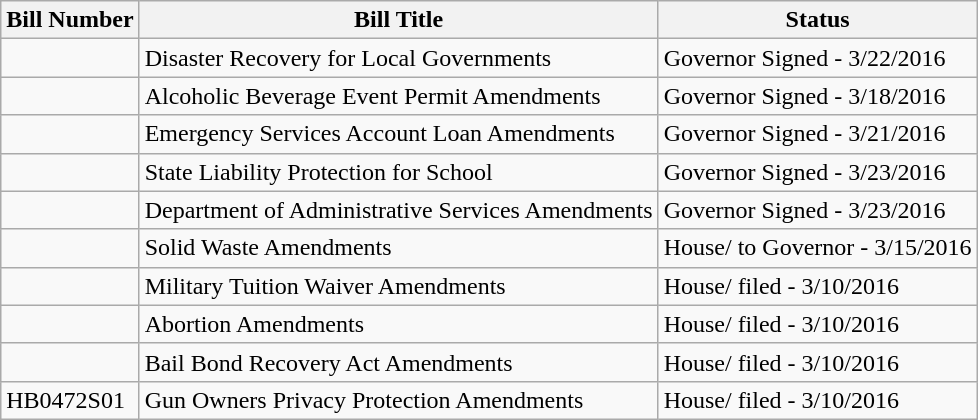<table class="wikitable">
<tr>
<th>Bill Number</th>
<th>Bill Title</th>
<th>Status</th>
</tr>
<tr>
<td></td>
<td>Disaster Recovery for Local Governments</td>
<td>Governor Signed - 3/22/2016</td>
</tr>
<tr>
<td></td>
<td>Alcoholic Beverage Event Permit Amendments</td>
<td>Governor Signed - 3/18/2016</td>
</tr>
<tr>
<td></td>
<td>Emergency Services Account Loan Amendments</td>
<td>Governor Signed - 3/21/2016</td>
</tr>
<tr>
<td></td>
<td>State Liability Protection for School</td>
<td>Governor Signed - 3/23/2016</td>
</tr>
<tr>
<td></td>
<td>Department of Administrative Services Amendments</td>
<td>Governor Signed - 3/23/2016</td>
</tr>
<tr>
<td></td>
<td>Solid Waste Amendments</td>
<td>House/ to Governor - 3/15/2016</td>
</tr>
<tr>
<td></td>
<td>Military Tuition Waiver Amendments</td>
<td>House/ filed - 3/10/2016</td>
</tr>
<tr>
<td></td>
<td>Abortion Amendments</td>
<td>House/ filed - 3/10/2016</td>
</tr>
<tr>
<td></td>
<td>Bail Bond Recovery Act Amendments</td>
<td>House/ filed - 3/10/2016</td>
</tr>
<tr>
<td>HB0472S01</td>
<td>Gun Owners Privacy Protection Amendments</td>
<td>House/ filed - 3/10/2016</td>
</tr>
</table>
